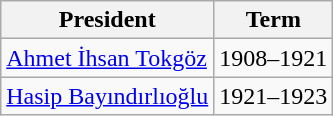<table class="wikitable">
<tr>
<th>President</th>
<th>Term</th>
</tr>
<tr>
<td><a href='#'>Ahmet İhsan Tokgöz</a></td>
<td>1908–1921</td>
</tr>
<tr>
<td><a href='#'>Hasip Bayındırlıoğlu</a></td>
<td>1921–1923</td>
</tr>
</table>
